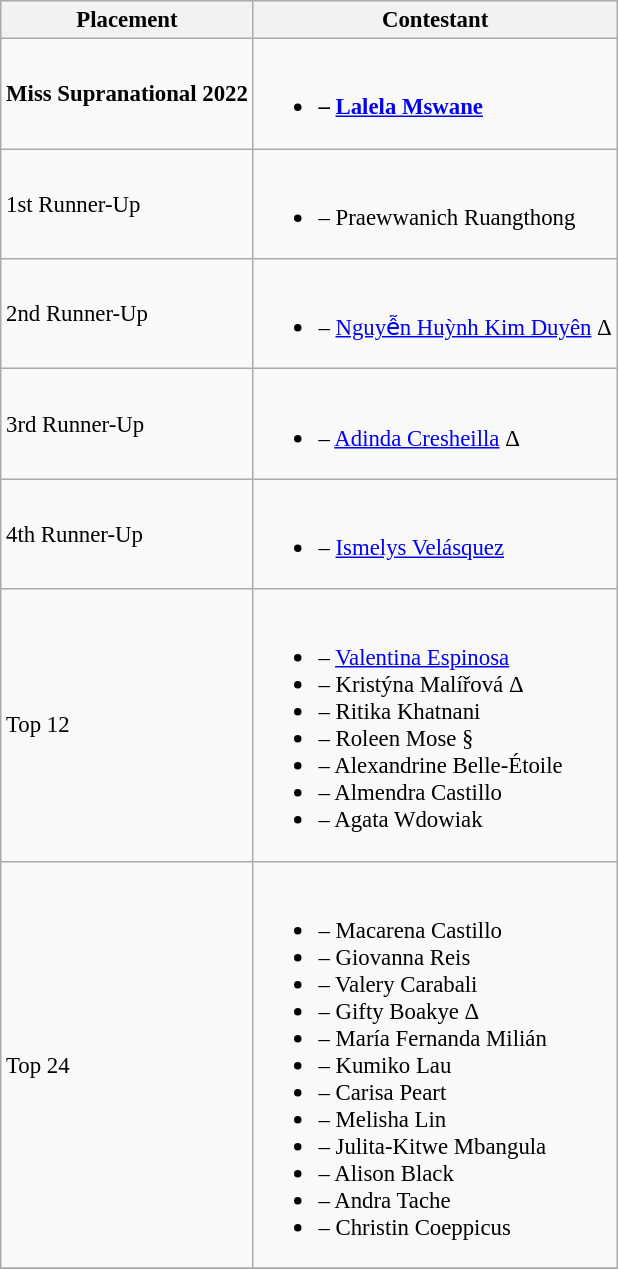<table class="wikitable sortable" style="font-size: 95%;">
<tr>
<th>Placement</th>
<th>Contestant</th>
</tr>
<tr>
<td><strong>Miss Supranational 2022</strong></td>
<td><br><ul><li><strong> – <a href='#'>Lalela Mswane</a></strong></li></ul></td>
</tr>
<tr>
<td>1st Runner-Up</td>
<td><br><ul><li> – Praewwanich Ruangthong</li></ul></td>
</tr>
<tr>
<td>2nd Runner-Up</td>
<td><br><ul><li> – <a href='#'>Nguyễn Huỳnh Kim Duyên</a> Δ</li></ul></td>
</tr>
<tr>
<td>3rd Runner-Up</td>
<td><br><ul><li> – <a href='#'>Adinda Cresheilla</a> Δ</li></ul></td>
</tr>
<tr>
<td>4th Runner-Up</td>
<td><br><ul><li> – <a href='#'>Ismelys Velásquez</a></li></ul></td>
</tr>
<tr>
<td>Top 12</td>
<td><br><ul><li> – <a href='#'>Valentina Espinosa</a></li><li> – Kristýna Malířová Δ</li><li> – Ritika Khatnani</li><li> – Roleen Mose §</li><li> – Alexandrine Belle-Étoile</li><li> – Almendra Castillo</li><li> – Agata Wdowiak</li></ul></td>
</tr>
<tr>
<td>Top 24</td>
<td><br><ul><li> – Macarena Castillo</li><li> – Giovanna Reis</li><li> – Valery Carabali</li><li> – Gifty Boakye Δ</li><li> – María Fernanda Milián</li><li> – Kumiko Lau</li><li> – Carisa Peart</li><li> – Melisha Lin</li><li> – Julita-Kitwe Mbangula</li><li> – Alison Black</li><li> – Andra Tache</li><li> – Christin Coeppicus</li></ul></td>
</tr>
<tr>
</tr>
<tr>
</tr>
</table>
